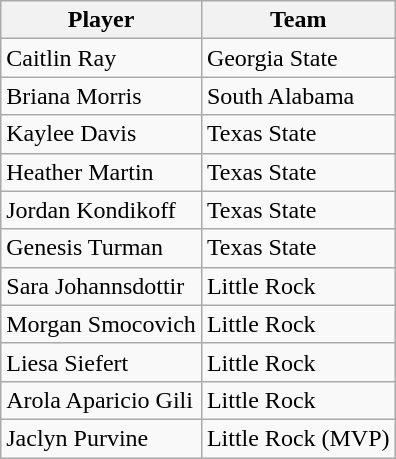<table class="wikitable">
<tr>
<th>Player</th>
<th>Team</th>
</tr>
<tr>
<td>Caitlin Ray</td>
<td>Georgia State</td>
</tr>
<tr>
<td>Briana Morris</td>
<td>South Alabama</td>
</tr>
<tr>
<td>Kaylee Davis</td>
<td>Texas State</td>
</tr>
<tr>
<td>Heather Martin</td>
<td>Texas State</td>
</tr>
<tr>
<td>Jordan Kondikoff</td>
<td>Texas State</td>
</tr>
<tr>
<td>Genesis Turman</td>
<td>Texas State</td>
</tr>
<tr>
<td>Sara Johannsdottir</td>
<td>Little Rock</td>
</tr>
<tr>
<td>Morgan Smocovich</td>
<td>Little Rock</td>
</tr>
<tr>
<td>Liesa Siefert</td>
<td>Little Rock</td>
</tr>
<tr>
<td>Arola Aparicio Gili</td>
<td>Little Rock</td>
</tr>
<tr>
<td>Jaclyn Purvine</td>
<td>Little Rock (MVP)</td>
</tr>
</table>
